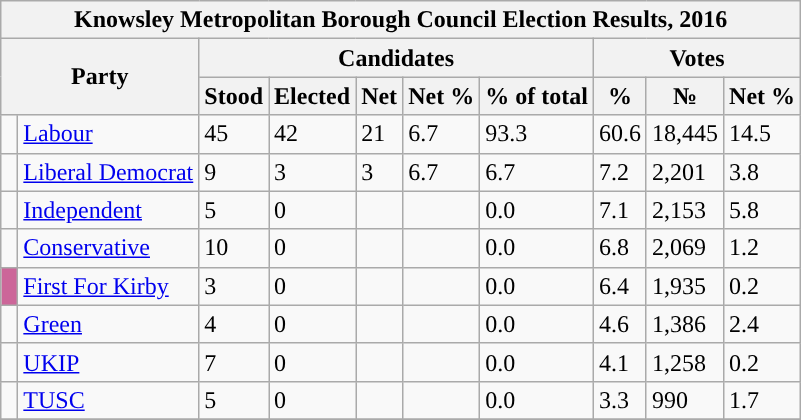<table class="wikitable">
<tr>
<th style="background:#F2F2F2" colspan=10><strong>Knowsley Metropolitan Borough Council Election Results, 2016</strong></th>
</tr>
<tr>
<th colspan=2 rowspan=2>Party</th>
<th colspan=5>Candidates</th>
<th colspan=3>Votes</th>
</tr>
<tr>
<th>Stood</th>
<th>Elected</th>
<th>Net</th>
<th>Net %</th>
<th>% of total</th>
<th>%</th>
<th>№</th>
<th>Net %</th>
</tr>
<tr>
<td style="background: "> </td>
<td><a href='#'>Labour</a></td>
<td>45</td>
<td>42</td>
<td>21</td>
<td>6.7</td>
<td>93.3</td>
<td>60.6</td>
<td>18,445</td>
<td>14.5</td>
</tr>
<tr>
<td style="background: "> </td>
<td><a href='#'>Liberal Democrat</a></td>
<td>9</td>
<td>3</td>
<td>3</td>
<td>6.7</td>
<td>6.7</td>
<td>7.2</td>
<td>2,201</td>
<td>3.8</td>
</tr>
<tr>
<td style="background: "> </td>
<td><a href='#'>Independent</a></td>
<td>5</td>
<td>0</td>
<td></td>
<td></td>
<td>0.0</td>
<td>7.1</td>
<td>2,153</td>
<td>5.8</td>
</tr>
<tr>
<td style="background: "> </td>
<td><a href='#'>Conservative</a></td>
<td>10</td>
<td>0</td>
<td></td>
<td></td>
<td>0.0</td>
<td>6.8</td>
<td>2,069</td>
<td>1.2</td>
</tr>
<tr>
<td style="background: #CC6699"> </td>
<td><a href='#'>First For Kirby</a></td>
<td>3</td>
<td>0</td>
<td></td>
<td></td>
<td>0.0</td>
<td>6.4</td>
<td>1,935</td>
<td>0.2</td>
</tr>
<tr>
<td style="background: "> </td>
<td><a href='#'>Green</a></td>
<td>4</td>
<td>0</td>
<td></td>
<td></td>
<td>0.0</td>
<td>4.6</td>
<td>1,386</td>
<td>2.4</td>
</tr>
<tr>
<td style="background: "> </td>
<td><a href='#'>UKIP</a></td>
<td>7</td>
<td>0</td>
<td></td>
<td></td>
<td>0.0</td>
<td>4.1</td>
<td>1,258</td>
<td>0.2</td>
</tr>
<tr>
<td style="background: "> </td>
<td><a href='#'>TUSC</a></td>
<td>5</td>
<td>0</td>
<td></td>
<td></td>
<td>0.0</td>
<td>3.3</td>
<td>990</td>
<td>1.7</td>
</tr>
<tr>
</tr>
</table>
